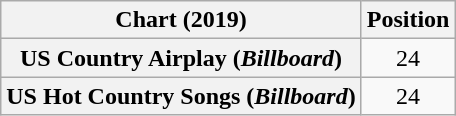<table class="wikitable sortable plainrowheaders" style="text-align:center">
<tr>
<th>Chart (2019)</th>
<th>Position</th>
</tr>
<tr>
<th scope="row">US Country Airplay (<em>Billboard</em>)</th>
<td>24</td>
</tr>
<tr>
<th scope="row">US Hot Country Songs (<em>Billboard</em>)</th>
<td>24</td>
</tr>
</table>
